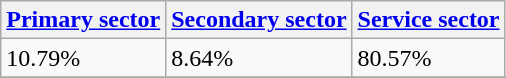<table class="wikitable" border="1">
<tr>
<th><a href='#'>Primary sector</a></th>
<th><a href='#'>Secondary sector</a></th>
<th><a href='#'>Service sector</a></th>
</tr>
<tr>
<td>10.79%</td>
<td>8.64%</td>
<td>80.57%</td>
</tr>
<tr>
</tr>
</table>
